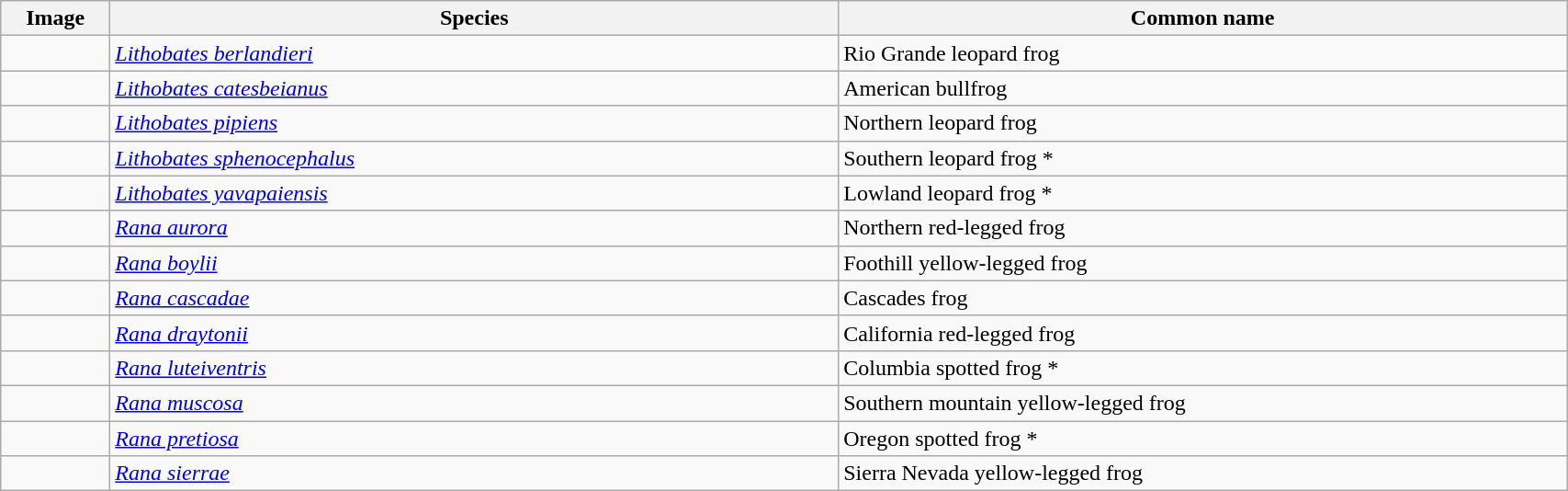<table width=90% class="wikitable">
<tr>
<th width=3%>Image</th>
<th width=25%>Species</th>
<th width=25%>Common name</th>
</tr>
<tr>
<td></td>
<td><em><a href='#'>Lithobates berlandieri</a></em>  </td>
<td>Rio Grande leopard frog</td>
</tr>
<tr>
<td></td>
<td><em><a href='#'>Lithobates catesbeianus</a></em>  </td>
<td>American bullfrog</td>
</tr>
<tr>
<td></td>
<td><em><a href='#'>Lithobates pipiens</a></em></td>
<td>Northern leopard frog</td>
</tr>
<tr>
<td></td>
<td><em><a href='#'>Lithobates sphenocephalus</a></em>  </td>
<td>Southern leopard frog *</td>
</tr>
<tr>
<td></td>
<td><em><a href='#'>Lithobates yavapaiensis</a></em></td>
<td>Lowland leopard frog *</td>
</tr>
<tr>
<td></td>
<td><em><a href='#'>Rana aurora</a></em></td>
<td>Northern red-legged frog</td>
</tr>
<tr>
<td></td>
<td><em><a href='#'>Rana boylii</a></em></td>
<td>Foothill yellow-legged frog</td>
</tr>
<tr>
<td></td>
<td><em><a href='#'>Rana cascadae</a></em></td>
<td>Cascades frog</td>
</tr>
<tr>
<td></td>
<td><em><a href='#'>Rana draytonii</a></em></td>
<td>California red-legged frog</td>
</tr>
<tr>
<td></td>
<td><em><a href='#'>Rana luteiventris</a></em></td>
<td>Columbia spotted frog *</td>
</tr>
<tr>
<td></td>
<td><em><a href='#'>Rana muscosa</a></em>  </td>
<td>Southern mountain yellow-legged frog</td>
</tr>
<tr>
<td></td>
<td><em><a href='#'>Rana pretiosa</a></em></td>
<td>Oregon spotted frog *</td>
</tr>
<tr>
<td></td>
<td><em><a href='#'>Rana sierrae</a></em></td>
<td>Sierra Nevada yellow-legged frog</td>
</tr>
</table>
